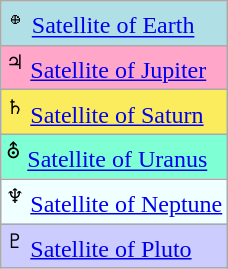<table class="wikitable" border="1">
<tr>
<td style="background-color: #B0E0E6;"><sup>🜨</sup> <a href='#'>Satellite of Earth</a></td>
</tr>
<tr>
<td style="background-color: #FFA6C9;"><sup>♃</sup> <a href='#'>Satellite of Jupiter</a></td>
</tr>
<tr>
<td style="background-color: #FBEC5D;"><sup>♄</sup> <a href='#'>Satellite of Saturn</a></td>
</tr>
<tr>
<td style="background-color: #7FFFD4;"><sup>⛢</sup> <a href='#'>Satellite of Uranus</a></td>
</tr>
<tr>
<td style="background-color: #F0FFFF;"><sup>♆</sup> <a href='#'>Satellite of Neptune</a></td>
</tr>
<tr>
<td style="background-color: #CCCCFF;"><sup>♇</sup> <a href='#'>Satellite of Pluto</a></td>
</tr>
</table>
